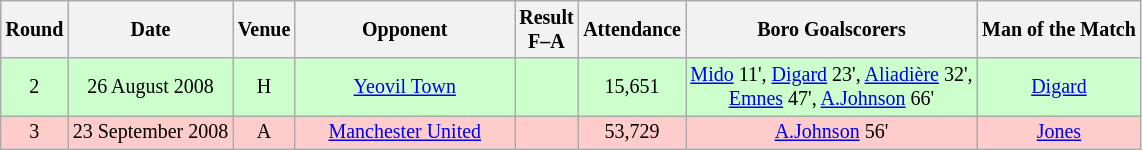<table class="wikitable" style="text-align:center; font-size: smaller;">
<tr>
<th>Round</th>
<th>Date</th>
<th>Venue</th>
<th width="140px">Opponent</th>
<th>Result<br>F–A</th>
<th>Attendance</th>
<th>Boro Goalscorers</th>
<th>Man of the Match</th>
</tr>
<tr bgcolor="#CCFFCC">
<td>2</td>
<td>26 August 2008</td>
<td>H</td>
<td><a href='#'>Yeovil Town</a></td>
<td></td>
<td>15,651</td>
<td><a href='#'>Mido</a> 11', <a href='#'>Digard</a> 23', <a href='#'>Aliadière</a> 32',<br><a href='#'>Emnes</a> 47', <a href='#'>A.Johnson</a> 66'</td>
<td><a href='#'>Digard</a></td>
</tr>
<tr bgcolor="#FFCCCC">
<td>3</td>
<td>23 September 2008</td>
<td>A</td>
<td><a href='#'>Manchester United</a></td>
<td></td>
<td>53,729</td>
<td><a href='#'>A.Johnson</a> 56'</td>
<td><a href='#'>Jones</a></td>
</tr>
</table>
